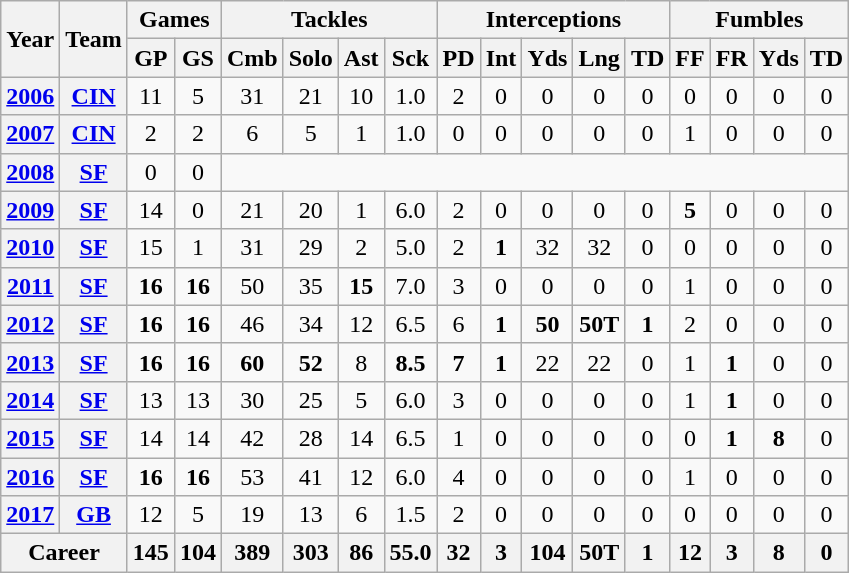<table class="wikitable" style="text-align:center;">
<tr>
<th rowspan="2">Year</th>
<th rowspan="2">Team</th>
<th colspan="2">Games</th>
<th colspan="4">Tackles</th>
<th colspan="5">Interceptions</th>
<th colspan="4">Fumbles</th>
</tr>
<tr>
<th>GP</th>
<th>GS</th>
<th>Cmb</th>
<th>Solo</th>
<th>Ast</th>
<th>Sck</th>
<th>PD</th>
<th>Int</th>
<th>Yds</th>
<th>Lng</th>
<th>TD</th>
<th>FF</th>
<th>FR</th>
<th>Yds</th>
<th>TD</th>
</tr>
<tr>
<th><a href='#'>2006</a></th>
<th><a href='#'>CIN</a></th>
<td>11</td>
<td>5</td>
<td>31</td>
<td>21</td>
<td>10</td>
<td>1.0</td>
<td>2</td>
<td>0</td>
<td>0</td>
<td>0</td>
<td>0</td>
<td>0</td>
<td>0</td>
<td>0</td>
<td>0</td>
</tr>
<tr>
<th><a href='#'>2007</a></th>
<th><a href='#'>CIN</a></th>
<td>2</td>
<td>2</td>
<td>6</td>
<td>5</td>
<td>1</td>
<td>1.0</td>
<td>0</td>
<td>0</td>
<td>0</td>
<td>0</td>
<td>0</td>
<td>1</td>
<td>0</td>
<td>0</td>
<td>0</td>
</tr>
<tr>
<th><a href='#'>2008</a></th>
<th><a href='#'>SF</a></th>
<td>0</td>
<td>0</td>
<td colspan="13"></td>
</tr>
<tr>
<th><a href='#'>2009</a></th>
<th><a href='#'>SF</a></th>
<td>14</td>
<td>0</td>
<td>21</td>
<td>20</td>
<td>1</td>
<td>6.0</td>
<td>2</td>
<td>0</td>
<td>0</td>
<td>0</td>
<td>0</td>
<td><strong>5</strong></td>
<td>0</td>
<td>0</td>
<td>0</td>
</tr>
<tr>
<th><a href='#'>2010</a></th>
<th><a href='#'>SF</a></th>
<td>15</td>
<td>1</td>
<td>31</td>
<td>29</td>
<td>2</td>
<td>5.0</td>
<td>2</td>
<td><strong>1</strong></td>
<td>32</td>
<td>32</td>
<td>0</td>
<td>0</td>
<td>0</td>
<td>0</td>
<td>0</td>
</tr>
<tr>
<th><a href='#'>2011</a></th>
<th><a href='#'>SF</a></th>
<td><strong>16</strong></td>
<td><strong>16</strong></td>
<td>50</td>
<td>35</td>
<td><strong>15</strong></td>
<td>7.0</td>
<td>3</td>
<td>0</td>
<td>0</td>
<td>0</td>
<td>0</td>
<td>1</td>
<td>0</td>
<td>0</td>
<td>0</td>
</tr>
<tr>
<th><a href='#'>2012</a></th>
<th><a href='#'>SF</a></th>
<td><strong>16</strong></td>
<td><strong>16</strong></td>
<td>46</td>
<td>34</td>
<td>12</td>
<td>6.5</td>
<td>6</td>
<td><strong>1</strong></td>
<td><strong>50</strong></td>
<td><strong>50T</strong></td>
<td><strong>1</strong></td>
<td>2</td>
<td>0</td>
<td>0</td>
<td>0</td>
</tr>
<tr>
<th><a href='#'>2013</a></th>
<th><a href='#'>SF</a></th>
<td><strong>16</strong></td>
<td><strong>16</strong></td>
<td><strong>60</strong></td>
<td><strong>52</strong></td>
<td>8</td>
<td><strong>8.5</strong></td>
<td><strong>7</strong></td>
<td><strong>1</strong></td>
<td>22</td>
<td>22</td>
<td>0</td>
<td>1</td>
<td><strong>1</strong></td>
<td>0</td>
<td>0</td>
</tr>
<tr>
<th><a href='#'>2014</a></th>
<th><a href='#'>SF</a></th>
<td>13</td>
<td>13</td>
<td>30</td>
<td>25</td>
<td>5</td>
<td>6.0</td>
<td>3</td>
<td>0</td>
<td>0</td>
<td>0</td>
<td>0</td>
<td>1</td>
<td><strong>1</strong></td>
<td>0</td>
<td>0</td>
</tr>
<tr>
<th><a href='#'>2015</a></th>
<th><a href='#'>SF</a></th>
<td>14</td>
<td>14</td>
<td>42</td>
<td>28</td>
<td>14</td>
<td>6.5</td>
<td>1</td>
<td>0</td>
<td>0</td>
<td>0</td>
<td>0</td>
<td>0</td>
<td><strong>1</strong></td>
<td><strong>8</strong></td>
<td>0</td>
</tr>
<tr>
<th><a href='#'>2016</a></th>
<th><a href='#'>SF</a></th>
<td><strong>16</strong></td>
<td><strong>16</strong></td>
<td>53</td>
<td>41</td>
<td>12</td>
<td>6.0</td>
<td>4</td>
<td>0</td>
<td>0</td>
<td>0</td>
<td>0</td>
<td>1</td>
<td>0</td>
<td>0</td>
<td>0</td>
</tr>
<tr>
<th><a href='#'>2017</a></th>
<th><a href='#'>GB</a></th>
<td>12</td>
<td>5</td>
<td>19</td>
<td>13</td>
<td>6</td>
<td>1.5</td>
<td>2</td>
<td>0</td>
<td>0</td>
<td>0</td>
<td>0</td>
<td>0</td>
<td>0</td>
<td>0</td>
<td>0</td>
</tr>
<tr>
<th colspan="2">Career</th>
<th>145</th>
<th>104</th>
<th>389</th>
<th>303</th>
<th>86</th>
<th>55.0</th>
<th>32</th>
<th>3</th>
<th>104</th>
<th>50T</th>
<th>1</th>
<th>12</th>
<th>3</th>
<th>8</th>
<th>0</th>
</tr>
</table>
